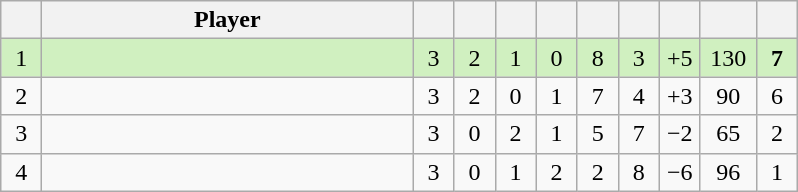<table class="wikitable" style="text-align:center; margin: 1em auto 1em auto, align:left">
<tr>
<th width=20></th>
<th width=240>Player</th>
<th width=20></th>
<th width=20></th>
<th width=20></th>
<th width=20></th>
<th width=20></th>
<th width=20></th>
<th width=20></th>
<th width=30></th>
<th width=20></th>
</tr>
<tr style="background:#D0F0C0;">
<td>1</td>
<td align=left></td>
<td>3</td>
<td>2</td>
<td>1</td>
<td>0</td>
<td>8</td>
<td>3</td>
<td>+5</td>
<td>130</td>
<td><strong>7</strong></td>
</tr>
<tr style=>
<td>2</td>
<td align=left></td>
<td>3</td>
<td>2</td>
<td>0</td>
<td>1</td>
<td>7</td>
<td>4</td>
<td>+3</td>
<td>90</td>
<td>6</td>
</tr>
<tr style=>
<td>3</td>
<td align=left></td>
<td>3</td>
<td>0</td>
<td>2</td>
<td>1</td>
<td>5</td>
<td>7</td>
<td>−2</td>
<td>65</td>
<td>2</td>
</tr>
<tr style=>
<td>4</td>
<td align=left></td>
<td>3</td>
<td>0</td>
<td>1</td>
<td>2</td>
<td>2</td>
<td>8</td>
<td>−6</td>
<td>96</td>
<td>1</td>
</tr>
</table>
